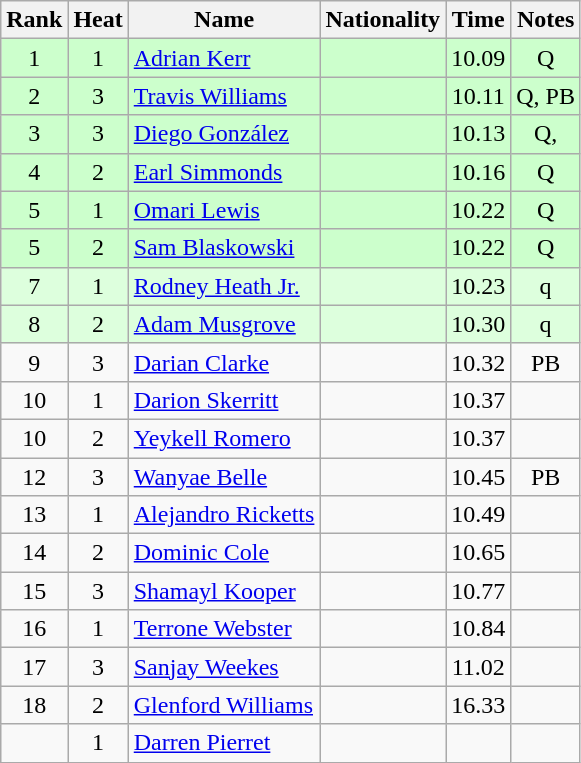<table class="wikitable sortable" style="text-align:center">
<tr>
<th>Rank</th>
<th>Heat</th>
<th>Name</th>
<th>Nationality</th>
<th>Time</th>
<th>Notes</th>
</tr>
<tr bgcolor=ccffcc>
<td>1</td>
<td>1</td>
<td align=left><a href='#'>Adrian Kerr</a></td>
<td align=left></td>
<td>10.09</td>
<td>Q</td>
</tr>
<tr bgcolor=ccffcc>
<td>2</td>
<td>3</td>
<td align=left><a href='#'>Travis Williams</a></td>
<td align=left></td>
<td>10.11</td>
<td>Q, PB</td>
</tr>
<tr bgcolor=ccffcc>
<td>3</td>
<td>3</td>
<td align=left><a href='#'>Diego González</a></td>
<td align=left></td>
<td>10.13</td>
<td>Q, </td>
</tr>
<tr bgcolor=ccffcc>
<td>4</td>
<td>2</td>
<td align=left><a href='#'>Earl Simmonds</a></td>
<td align=left></td>
<td>10.16</td>
<td>Q</td>
</tr>
<tr bgcolor=ccffcc>
<td>5</td>
<td>1</td>
<td align=left><a href='#'>Omari Lewis</a></td>
<td align=left></td>
<td>10.22</td>
<td>Q</td>
</tr>
<tr bgcolor=ccffcc>
<td>5</td>
<td>2</td>
<td align=left><a href='#'>Sam Blaskowski</a></td>
<td align=left></td>
<td>10.22</td>
<td>Q</td>
</tr>
<tr bgcolor=ddffdd>
<td>7</td>
<td>1</td>
<td align=left><a href='#'>Rodney Heath Jr.</a></td>
<td align=left></td>
<td>10.23</td>
<td>q</td>
</tr>
<tr bgcolor=ddffdd>
<td>8</td>
<td>2</td>
<td align=left><a href='#'>Adam Musgrove</a></td>
<td align=left></td>
<td>10.30</td>
<td>q</td>
</tr>
<tr>
<td>9</td>
<td>3</td>
<td align=left><a href='#'>Darian Clarke</a></td>
<td align=left></td>
<td>10.32</td>
<td>PB</td>
</tr>
<tr>
<td>10</td>
<td>1</td>
<td align=left><a href='#'>Darion Skerritt</a></td>
<td align=left></td>
<td>10.37</td>
<td></td>
</tr>
<tr>
<td>10</td>
<td>2</td>
<td align=left><a href='#'>Yeykell Romero</a></td>
<td align=left></td>
<td>10.37</td>
<td></td>
</tr>
<tr>
<td>12</td>
<td>3</td>
<td align=left><a href='#'>Wanyae Belle</a></td>
<td align=left></td>
<td>10.45</td>
<td>PB</td>
</tr>
<tr>
<td>13</td>
<td>1</td>
<td align=left><a href='#'>Alejandro Ricketts</a></td>
<td align=left></td>
<td>10.49</td>
<td></td>
</tr>
<tr>
<td>14</td>
<td>2</td>
<td align=left><a href='#'>Dominic Cole</a></td>
<td align=left></td>
<td>10.65</td>
<td></td>
</tr>
<tr>
<td>15</td>
<td>3</td>
<td align=left><a href='#'>Shamayl Kooper</a></td>
<td align=left></td>
<td>10.77</td>
<td></td>
</tr>
<tr>
<td>16</td>
<td>1</td>
<td align=left><a href='#'>Terrone Webster</a></td>
<td align=left></td>
<td>10.84</td>
<td></td>
</tr>
<tr>
<td>17</td>
<td>3</td>
<td align=left><a href='#'>Sanjay Weekes</a></td>
<td align=left></td>
<td>11.02</td>
<td></td>
</tr>
<tr>
<td>18</td>
<td>2</td>
<td align=left><a href='#'>Glenford Williams</a></td>
<td align=left></td>
<td>16.33</td>
<td></td>
</tr>
<tr>
<td></td>
<td>1</td>
<td align=left><a href='#'>Darren Pierret</a></td>
<td align=left></td>
<td></td>
<td></td>
</tr>
</table>
